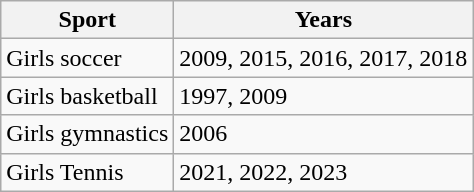<table class="wikitable">
<tr>
<th>Sport</th>
<th>Years</th>
</tr>
<tr>
<td>Girls soccer</td>
<td>2009, 2015, 2016, 2017, 2018</td>
</tr>
<tr>
<td>Girls basketball</td>
<td>1997, 2009</td>
</tr>
<tr>
<td>Girls gymnastics</td>
<td>2006</td>
</tr>
<tr>
<td>Girls Tennis</td>
<td>2021, 2022, 2023</td>
</tr>
</table>
